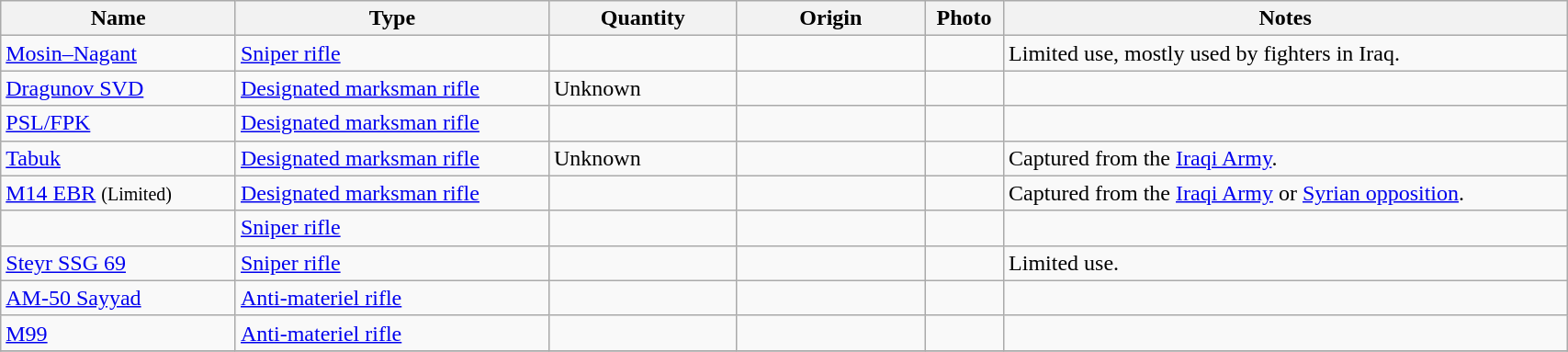<table class="wikitable" style="width:90%;">
<tr>
<th style="width:15%;">Name</th>
<th style="width:20%;">Type</th>
<th style="width:12%;">Quantity</th>
<th style="width:12%;">Origin</th>
<th>Photo</th>
<th>Notes</th>
</tr>
<tr>
<td><a href='#'>Mosin–Nagant</a></td>
<td><a href='#'>Sniper rifle</a></td>
<td></td>
<td></td>
<td></td>
<td>Limited use, mostly used by fighters in Iraq.</td>
</tr>
<tr>
<td><a href='#'>Dragunov SVD</a></td>
<td><a href='#'>Designated marksman rifle</a></td>
<td>Unknown</td>
<td></td>
<td></td>
<td></td>
</tr>
<tr>
<td><a href='#'>PSL/FPK</a></td>
<td><a href='#'>Designated marksman rifle</a></td>
<td></td>
<td></td>
<td></td>
<td></td>
</tr>
<tr>
<td><a href='#'>Tabuk</a></td>
<td><a href='#'>Designated marksman rifle</a></td>
<td>Unknown</td>
<td></td>
<td></td>
<td>Captured from the <a href='#'>Iraqi Army</a>.</td>
</tr>
<tr>
<td><a href='#'>M14 EBR</a> <small>(Limited)</small></td>
<td><a href='#'>Designated marksman rifle</a></td>
<td></td>
<td></td>
<td></td>
<td>Captured from the <a href='#'>Iraqi Army</a> or <a href='#'>Syrian opposition</a>.</td>
</tr>
<tr>
<td></td>
<td><a href='#'>Sniper rifle</a></td>
<td></td>
<td></td>
<td></td>
<td></td>
</tr>
<tr>
<td><a href='#'>Steyr SSG 69</a></td>
<td><a href='#'>Sniper rifle</a></td>
<td></td>
<td></td>
<td></td>
<td>Limited use.</td>
</tr>
<tr>
<td><a href='#'>AM-50 Sayyad</a></td>
<td><a href='#'>Anti-materiel rifle</a></td>
<td></td>
<td></td>
<td></td>
<td></td>
</tr>
<tr>
<td><a href='#'>M99</a></td>
<td><a href='#'>Anti-materiel rifle</a></td>
<td></td>
<td></td>
<td></td>
<td></td>
</tr>
<tr>
</tr>
</table>
